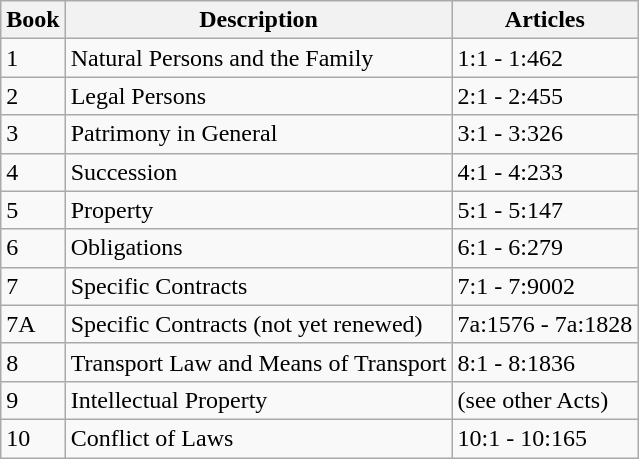<table class="wikitable">
<tr>
<th>Book</th>
<th>Description</th>
<th>Articles</th>
</tr>
<tr>
<td>1</td>
<td>Natural Persons and the Family</td>
<td>1:1 - 1:462</td>
</tr>
<tr>
<td>2</td>
<td>Legal Persons</td>
<td>2:1 - 2:455</td>
</tr>
<tr>
<td>3</td>
<td>Patrimony in General</td>
<td>3:1 - 3:326</td>
</tr>
<tr>
<td>4</td>
<td>Succession</td>
<td>4:1 - 4:233</td>
</tr>
<tr>
<td>5</td>
<td>Property</td>
<td>5:1 - 5:147</td>
</tr>
<tr>
<td>6</td>
<td>Obligations</td>
<td>6:1 - 6:279</td>
</tr>
<tr>
<td>7</td>
<td>Specific Contracts</td>
<td>7:1 - 7:9002</td>
</tr>
<tr>
<td>7A</td>
<td>Specific Contracts (not yet renewed)</td>
<td>7a:1576 - 7a:1828</td>
</tr>
<tr>
<td>8</td>
<td>Transport Law and Means of Transport</td>
<td>8:1 - 8:1836</td>
</tr>
<tr>
<td>9</td>
<td>Intellectual Property</td>
<td>(see other Acts)</td>
</tr>
<tr>
<td>10</td>
<td>Conflict of Laws</td>
<td>10:1 - 10:165</td>
</tr>
</table>
